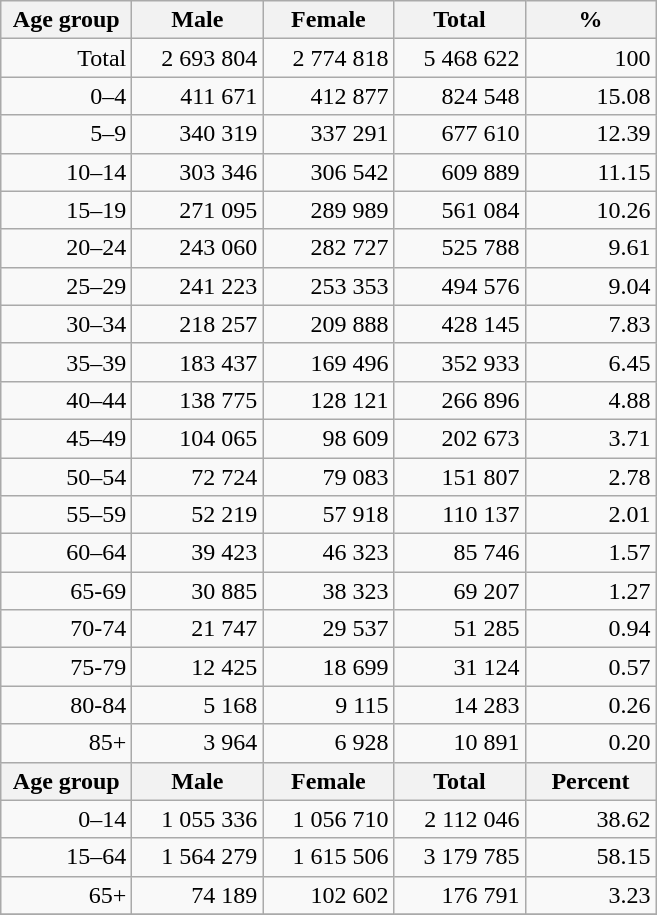<table class="wikitable">
<tr>
<th width="80pt">Age group</th>
<th width="80pt">Male</th>
<th width="80pt">Female</th>
<th width="80pt">Total</th>
<th width="80pt">%</th>
</tr>
<tr>
<td align="right">Total</td>
<td align="right">2 693 804</td>
<td align="right">2 774 818</td>
<td align="right">5 468 622</td>
<td align="right">100</td>
</tr>
<tr>
<td align="right">0–4</td>
<td align="right">411 671</td>
<td align="right">412 877</td>
<td align="right">824 548</td>
<td align="right">15.08</td>
</tr>
<tr>
<td align="right">5–9</td>
<td align="right">340 319</td>
<td align="right">337 291</td>
<td align="right">677 610</td>
<td align="right">12.39</td>
</tr>
<tr>
<td align="right">10–14</td>
<td align="right">303 346</td>
<td align="right">306 542</td>
<td align="right">609 889</td>
<td align="right">11.15</td>
</tr>
<tr>
<td align="right">15–19</td>
<td align="right">271 095</td>
<td align="right">289 989</td>
<td align="right">561 084</td>
<td align="right">10.26</td>
</tr>
<tr>
<td align="right">20–24</td>
<td align="right">243 060</td>
<td align="right">282 727</td>
<td align="right">525 788</td>
<td align="right">9.61</td>
</tr>
<tr>
<td align="right">25–29</td>
<td align="right">241 223</td>
<td align="right">253 353</td>
<td align="right">494 576</td>
<td align="right">9.04</td>
</tr>
<tr>
<td align="right">30–34</td>
<td align="right">218 257</td>
<td align="right">209 888</td>
<td align="right">428 145</td>
<td align="right">7.83</td>
</tr>
<tr>
<td align="right">35–39</td>
<td align="right">183 437</td>
<td align="right">169 496</td>
<td align="right">352 933</td>
<td align="right">6.45</td>
</tr>
<tr>
<td align="right">40–44</td>
<td align="right">138 775</td>
<td align="right">128 121</td>
<td align="right">266 896</td>
<td align="right">4.88</td>
</tr>
<tr>
<td align="right">45–49</td>
<td align="right">104 065</td>
<td align="right">98 609</td>
<td align="right">202 673</td>
<td align="right">3.71</td>
</tr>
<tr>
<td align="right">50–54</td>
<td align="right">72 724</td>
<td align="right">79 083</td>
<td align="right">151 807</td>
<td align="right">2.78</td>
</tr>
<tr>
<td align="right">55–59</td>
<td align="right">52 219</td>
<td align="right">57 918</td>
<td align="right">110 137</td>
<td align="right">2.01</td>
</tr>
<tr>
<td align="right">60–64</td>
<td align="right">39 423</td>
<td align="right">46 323</td>
<td align="right">85 746</td>
<td align="right">1.57</td>
</tr>
<tr>
<td align="right">65-69</td>
<td align="right">30 885</td>
<td align="right">38 323</td>
<td align="right">69 207</td>
<td align="right">1.27</td>
</tr>
<tr>
<td align="right">70-74</td>
<td align="right">21 747</td>
<td align="right">29 537</td>
<td align="right">51 285</td>
<td align="right">0.94</td>
</tr>
<tr>
<td align="right">75-79</td>
<td align="right">12 425</td>
<td align="right">18 699</td>
<td align="right">31 124</td>
<td align="right">0.57</td>
</tr>
<tr>
<td align="right">80-84</td>
<td align="right">5 168</td>
<td align="right">9 115</td>
<td align="right">14 283</td>
<td align="right">0.26</td>
</tr>
<tr>
<td align="right">85+</td>
<td align="right">3 964</td>
<td align="right">6 928</td>
<td align="right">10 891</td>
<td align="right">0.20</td>
</tr>
<tr>
<th width="50">Age group</th>
<th width="80pt">Male</th>
<th width="80">Female</th>
<th width="80">Total</th>
<th width="50">Percent</th>
</tr>
<tr>
<td align="right">0–14</td>
<td align="right">1 055 336</td>
<td align="right">1 056 710</td>
<td align="right">2 112 046</td>
<td align="right">38.62</td>
</tr>
<tr>
<td align="right">15–64</td>
<td align="right">1 564 279</td>
<td align="right">1 615 506</td>
<td align="right">3 179 785</td>
<td align="right">58.15</td>
</tr>
<tr>
<td align="right">65+</td>
<td align="right">74 189</td>
<td align="right">102 602</td>
<td align="right">176 791</td>
<td align="right">3.23</td>
</tr>
<tr>
</tr>
</table>
